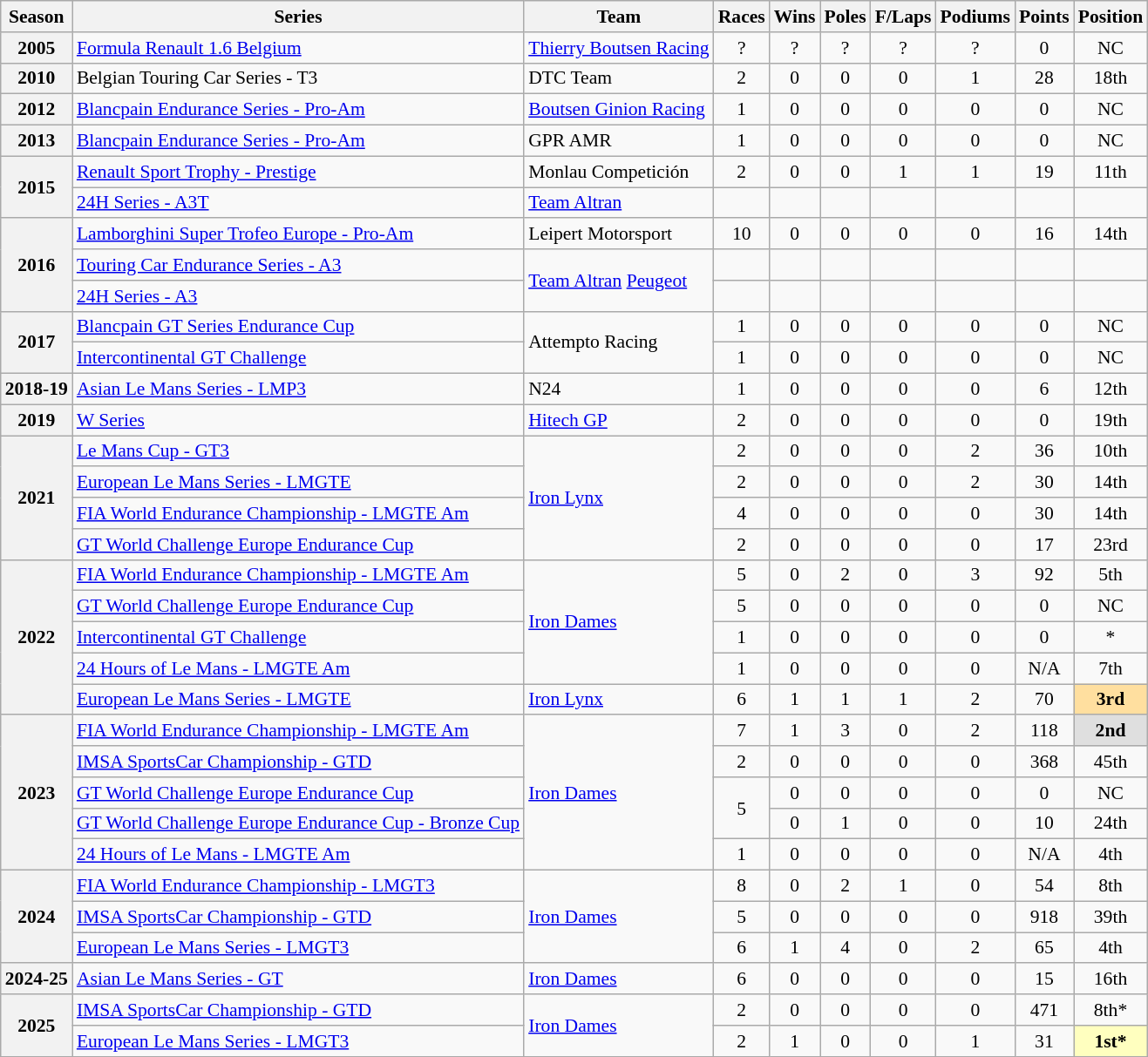<table class="wikitable" style="font-size: 90%; text-align:center">
<tr>
<th>Season</th>
<th>Series</th>
<th>Team</th>
<th>Races</th>
<th>Wins</th>
<th>Poles</th>
<th>F/Laps</th>
<th>Podiums</th>
<th>Points</th>
<th>Position</th>
</tr>
<tr>
<th>2005</th>
<td align=left><a href='#'>Formula Renault 1.6 Belgium</a></td>
<td align=left><a href='#'>Thierry Boutsen Racing</a></td>
<td>?</td>
<td>?</td>
<td>?</td>
<td>?</td>
<td>?</td>
<td>0</td>
<td>NC</td>
</tr>
<tr>
<th>2010</th>
<td align=left>Belgian Touring Car Series - T3</td>
<td align=left>DTC Team</td>
<td>2</td>
<td>0</td>
<td>0</td>
<td>0</td>
<td>1</td>
<td>28</td>
<td>18th</td>
</tr>
<tr>
<th>2012</th>
<td align=left><a href='#'>Blancpain Endurance Series - Pro-Am</a></td>
<td align=left><a href='#'>Boutsen Ginion Racing</a></td>
<td>1</td>
<td>0</td>
<td>0</td>
<td>0</td>
<td>0</td>
<td>0</td>
<td>NC</td>
</tr>
<tr>
<th>2013</th>
<td align=left><a href='#'>Blancpain Endurance Series - Pro-Am</a></td>
<td align=left>GPR AMR</td>
<td>1</td>
<td>0</td>
<td>0</td>
<td>0</td>
<td>0</td>
<td>0</td>
<td>NC</td>
</tr>
<tr>
<th rowspan="2">2015</th>
<td align=left><a href='#'>Renault Sport Trophy - Prestige</a></td>
<td align=left>Monlau Competición</td>
<td>2</td>
<td>0</td>
<td>0</td>
<td>1</td>
<td>1</td>
<td>19</td>
<td>11th</td>
</tr>
<tr>
<td align=left><a href='#'>24H Series - A3T</a></td>
<td align=left><a href='#'>Team Altran</a></td>
<td></td>
<td></td>
<td></td>
<td></td>
<td></td>
<td></td>
<td></td>
</tr>
<tr>
<th rowspan="3">2016</th>
<td align=left><a href='#'>Lamborghini Super Trofeo Europe - Pro-Am</a></td>
<td align=left>Leipert Motorsport</td>
<td>10</td>
<td>0</td>
<td>0</td>
<td>0</td>
<td>0</td>
<td>16</td>
<td>14th</td>
</tr>
<tr>
<td align=left><a href='#'>Touring Car Endurance Series - A3</a></td>
<td rowspan="2" align="left"><a href='#'>Team Altran</a> <a href='#'>Peugeot</a></td>
<td></td>
<td></td>
<td></td>
<td></td>
<td></td>
<td></td>
<td></td>
</tr>
<tr>
<td align=left><a href='#'>24H Series - A3</a></td>
<td></td>
<td></td>
<td></td>
<td></td>
<td></td>
<td></td>
<td></td>
</tr>
<tr>
<th rowspan="2">2017</th>
<td align=left><a href='#'>Blancpain GT Series Endurance Cup</a></td>
<td rowspan="2" align="left">Attempto Racing</td>
<td>1</td>
<td>0</td>
<td>0</td>
<td>0</td>
<td>0</td>
<td>0</td>
<td>NC</td>
</tr>
<tr>
<td align=left><a href='#'>Intercontinental GT Challenge</a></td>
<td>1</td>
<td>0</td>
<td>0</td>
<td>0</td>
<td>0</td>
<td>0</td>
<td>NC</td>
</tr>
<tr>
<th>2018-19</th>
<td align=left><a href='#'>Asian Le Mans Series - LMP3</a></td>
<td align=left>N24</td>
<td>1</td>
<td>0</td>
<td>0</td>
<td>0</td>
<td>0</td>
<td>6</td>
<td>12th</td>
</tr>
<tr>
<th>2019</th>
<td align=left><a href='#'>W Series</a></td>
<td align=left><a href='#'>Hitech GP</a></td>
<td>2</td>
<td>0</td>
<td>0</td>
<td>0</td>
<td>0</td>
<td>0</td>
<td>19th</td>
</tr>
<tr>
<th rowspan="4">2021</th>
<td align=left><a href='#'>Le Mans Cup - GT3</a></td>
<td align=left rowspan="4"><a href='#'>Iron Lynx</a></td>
<td>2</td>
<td>0</td>
<td>0</td>
<td>0</td>
<td>2</td>
<td>36</td>
<td>10th</td>
</tr>
<tr>
<td align=left><a href='#'>European Le Mans Series - LMGTE</a></td>
<td>2</td>
<td>0</td>
<td>0</td>
<td>0</td>
<td>2</td>
<td>30</td>
<td>14th</td>
</tr>
<tr>
<td align=left><a href='#'>FIA World Endurance Championship - LMGTE Am</a></td>
<td>4</td>
<td>0</td>
<td>0</td>
<td>0</td>
<td>0</td>
<td>30</td>
<td>14th</td>
</tr>
<tr>
<td align=left><a href='#'>GT World Challenge Europe Endurance Cup</a></td>
<td>2</td>
<td>0</td>
<td>0</td>
<td>0</td>
<td>0</td>
<td>17</td>
<td>23rd</td>
</tr>
<tr>
<th rowspan="5">2022</th>
<td align=left><a href='#'>FIA World Endurance Championship - LMGTE Am</a></td>
<td rowspan="4" align="left"><a href='#'>Iron Dames</a></td>
<td>5</td>
<td>0</td>
<td>2</td>
<td>0</td>
<td>3</td>
<td>92</td>
<td>5th</td>
</tr>
<tr>
<td align=left><a href='#'>GT World Challenge Europe Endurance Cup</a></td>
<td>5</td>
<td>0</td>
<td>0</td>
<td>0</td>
<td>0</td>
<td>0</td>
<td>NC</td>
</tr>
<tr>
<td align=left><a href='#'>Intercontinental GT Challenge</a></td>
<td>1</td>
<td>0</td>
<td>0</td>
<td>0</td>
<td>0</td>
<td>0</td>
<td>*</td>
</tr>
<tr>
<td align=left><a href='#'>24 Hours of Le Mans - LMGTE Am</a></td>
<td>1</td>
<td>0</td>
<td>0</td>
<td>0</td>
<td>0</td>
<td>N/A</td>
<td>7th</td>
</tr>
<tr>
<td align=left><a href='#'>European Le Mans Series - LMGTE</a></td>
<td align=left><a href='#'>Iron Lynx</a></td>
<td>6</td>
<td>1</td>
<td>1</td>
<td>1</td>
<td>2</td>
<td>70</td>
<th style="background:#FFDF9F;"><strong>3rd</strong></th>
</tr>
<tr>
<th rowspan="5">2023</th>
<td align=left><a href='#'>FIA World Endurance Championship - LMGTE Am</a></td>
<td rowspan="5" align="left"><a href='#'>Iron Dames</a></td>
<td>7</td>
<td>1</td>
<td>3</td>
<td>0</td>
<td>2</td>
<td>118</td>
<td style="background:#DFDFDF;"><strong>2nd</strong></td>
</tr>
<tr>
<td align=left><a href='#'>IMSA SportsCar Championship - GTD</a></td>
<td>2</td>
<td>0</td>
<td>0</td>
<td>0</td>
<td>0</td>
<td>368</td>
<td>45th</td>
</tr>
<tr>
<td align=left><a href='#'>GT World Challenge Europe Endurance Cup</a></td>
<td rowspan="2">5</td>
<td>0</td>
<td>0</td>
<td>0</td>
<td>0</td>
<td>0</td>
<td>NC</td>
</tr>
<tr>
<td align=left><a href='#'>GT World Challenge Europe Endurance Cup - Bronze Cup</a></td>
<td>0</td>
<td>1</td>
<td>0</td>
<td>0</td>
<td>10</td>
<td>24th</td>
</tr>
<tr>
<td align=left><a href='#'>24 Hours of Le Mans - LMGTE Am</a></td>
<td>1</td>
<td>0</td>
<td>0</td>
<td>0</td>
<td>0</td>
<td>N/A</td>
<td>4th</td>
</tr>
<tr>
<th rowspan=3>2024</th>
<td align=left><a href='#'>FIA World Endurance Championship - LMGT3</a></td>
<td rowspan=3 align="left"><a href='#'>Iron Dames</a></td>
<td>8</td>
<td>0</td>
<td>2</td>
<td>1</td>
<td>0</td>
<td>54</td>
<td>8th</td>
</tr>
<tr>
<td align=left><a href='#'>IMSA SportsCar Championship - GTD</a></td>
<td>5</td>
<td>0</td>
<td>0</td>
<td>0</td>
<td>0</td>
<td>918</td>
<td>39th</td>
</tr>
<tr>
<td align=left><a href='#'>European Le Mans Series - LMGT3</a></td>
<td>6</td>
<td>1</td>
<td>4</td>
<td>0</td>
<td>2</td>
<td>65</td>
<td>4th</td>
</tr>
<tr>
<th>2024-25</th>
<td align=left><a href='#'>Asian Le Mans Series - GT</a></td>
<td align=left><a href='#'>Iron Dames</a></td>
<td>6</td>
<td>0</td>
<td>0</td>
<td>0</td>
<td>0</td>
<td>15</td>
<td>16th</td>
</tr>
<tr>
<th rowspan="2">2025</th>
<td align=left><a href='#'>IMSA SportsCar Championship - GTD</a></td>
<td rowspan="2" align="left"><a href='#'>Iron Dames</a></td>
<td>2</td>
<td>0</td>
<td>0</td>
<td>0</td>
<td>0</td>
<td>471</td>
<td>8th*</td>
</tr>
<tr>
<td align=left><a href='#'>European Le Mans Series - LMGT3</a></td>
<td>2</td>
<td>1</td>
<td>0</td>
<td>0</td>
<td>1</td>
<td>31</td>
<td style="background:#FFFFBF;"><strong>1st*</strong></td>
</tr>
</table>
